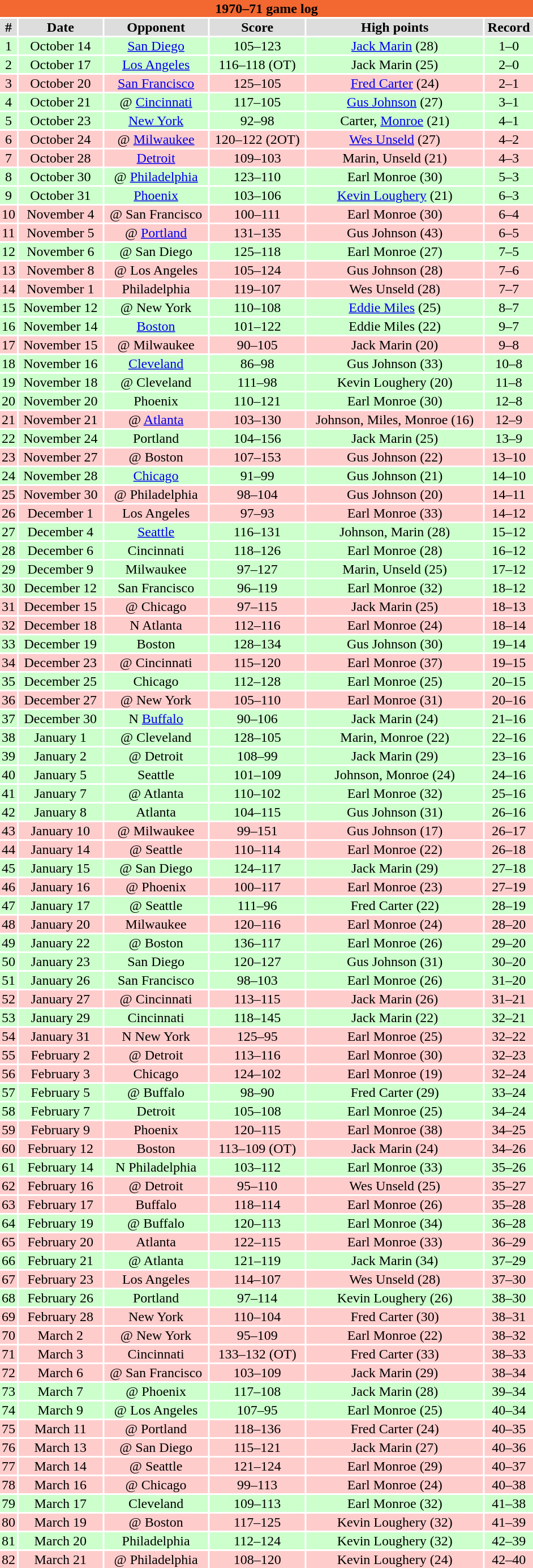<table class="toccolours collapsible" width=50% style="clear:both; margin:1.5em auto; text-align:center">
<tr>
<th colspan=11 style="background:#F36730; color:#000000;">1970–71 game log</th>
</tr>
<tr align="center" bgcolor="#dddddd">
<td><strong>#</strong></td>
<td><strong>Date</strong></td>
<td><strong>Opponent</strong></td>
<td><strong>Score</strong></td>
<td><strong>High points</strong></td>
<td><strong>Record</strong></td>
</tr>
<tr align="center" bgcolor="ccffcc">
<td>1</td>
<td>October 14</td>
<td><a href='#'>San Diego</a></td>
<td>105–123</td>
<td><a href='#'>Jack Marin</a> (28)</td>
<td>1–0</td>
</tr>
<tr align="center" bgcolor="ccffcc">
<td>2</td>
<td>October 17</td>
<td><a href='#'>Los Angeles</a></td>
<td>116–118 (OT)</td>
<td>Jack Marin (25)</td>
<td>2–0</td>
</tr>
<tr align="center" bgcolor="ffcccc">
<td>3</td>
<td>October 20</td>
<td><a href='#'>San Francisco</a></td>
<td>125–105</td>
<td><a href='#'>Fred Carter</a> (24)</td>
<td>2–1</td>
</tr>
<tr align="center" bgcolor="ccffcc">
<td>4</td>
<td>October 21</td>
<td>@ <a href='#'>Cincinnati</a></td>
<td>117–105</td>
<td><a href='#'>Gus Johnson</a> (27)</td>
<td>3–1</td>
</tr>
<tr align="center" bgcolor="ccffcc">
<td>5</td>
<td>October 23</td>
<td><a href='#'>New York</a></td>
<td>92–98</td>
<td>Carter, <a href='#'>Monroe</a> (21)</td>
<td>4–1</td>
</tr>
<tr align="center" bgcolor="ffcccc">
<td>6</td>
<td>October 24</td>
<td>@ <a href='#'>Milwaukee</a></td>
<td>120–122 (2OT)</td>
<td><a href='#'>Wes Unseld</a> (27)</td>
<td>4–2</td>
</tr>
<tr align="center" bgcolor="ffcccc">
<td>7</td>
<td>October 28</td>
<td><a href='#'>Detroit</a></td>
<td>109–103</td>
<td>Marin, Unseld (21)</td>
<td>4–3</td>
</tr>
<tr align="center" bgcolor="ccffcc">
<td>8</td>
<td>October 30</td>
<td>@ <a href='#'>Philadelphia</a></td>
<td>123–110</td>
<td>Earl Monroe (30)</td>
<td>5–3</td>
</tr>
<tr align="center" bgcolor="ccffcc">
<td>9</td>
<td>October 31</td>
<td><a href='#'>Phoenix</a></td>
<td>103–106</td>
<td><a href='#'>Kevin Loughery</a> (21)</td>
<td>6–3</td>
</tr>
<tr align="center" bgcolor="ffcccc">
<td>10</td>
<td>November 4</td>
<td>@ San Francisco</td>
<td>100–111</td>
<td>Earl Monroe (30)</td>
<td>6–4</td>
</tr>
<tr align="center" bgcolor="ffcccc">
<td>11</td>
<td>November 5</td>
<td>@ <a href='#'>Portland</a></td>
<td>131–135</td>
<td>Gus Johnson (43)</td>
<td>6–5</td>
</tr>
<tr align="center" bgcolor="ccffcc">
<td>12</td>
<td>November 6</td>
<td>@ San Diego</td>
<td>125–118</td>
<td>Earl Monroe (27)</td>
<td>7–5</td>
</tr>
<tr align="center" bgcolor="ffcccc">
<td>13</td>
<td>November 8</td>
<td>@ Los Angeles</td>
<td>105–124</td>
<td>Gus Johnson (28)</td>
<td>7–6</td>
</tr>
<tr align="center" bgcolor="ffcccc">
<td>14</td>
<td>November 1</td>
<td>Philadelphia</td>
<td>119–107</td>
<td>Wes Unseld (28)</td>
<td>7–7</td>
</tr>
<tr align="center" bgcolor="ccffcc">
<td>15</td>
<td>November 12</td>
<td>@ New York</td>
<td>110–108</td>
<td><a href='#'>Eddie Miles</a> (25)</td>
<td>8–7</td>
</tr>
<tr align="center" bgcolor="ccffcc">
<td>16</td>
<td>November 14</td>
<td><a href='#'>Boston</a></td>
<td>101–122</td>
<td>Eddie Miles (22)</td>
<td>9–7</td>
</tr>
<tr align="center" bgcolor="ffcccc">
<td>17</td>
<td>November 15</td>
<td>@ Milwaukee</td>
<td>90–105</td>
<td>Jack Marin (20)</td>
<td>9–8</td>
</tr>
<tr align="center" bgcolor="ccffcc">
<td>18</td>
<td>November 16</td>
<td><a href='#'>Cleveland</a></td>
<td>86–98</td>
<td>Gus Johnson (33)</td>
<td>10–8</td>
</tr>
<tr align="center" bgcolor="ccffcc">
<td>19</td>
<td>November 18</td>
<td>@ Cleveland</td>
<td>111–98</td>
<td>Kevin Loughery (20)</td>
<td>11–8</td>
</tr>
<tr align="center" bgcolor="ccffcc">
<td>20</td>
<td>November 20</td>
<td>Phoenix</td>
<td>110–121</td>
<td>Earl Monroe (30)</td>
<td>12–8</td>
</tr>
<tr align="center" bgcolor="ffcccc">
<td>21</td>
<td>November 21</td>
<td>@ <a href='#'>Atlanta</a></td>
<td>103–130</td>
<td>Johnson, Miles, Monroe (16)</td>
<td>12–9</td>
</tr>
<tr align="center" bgcolor="ccffcc">
<td>22</td>
<td>November 24</td>
<td>Portland</td>
<td>104–156</td>
<td>Jack Marin (25)</td>
<td>13–9</td>
</tr>
<tr align="center" bgcolor="ffcccc">
<td>23</td>
<td>November 27</td>
<td>@ Boston</td>
<td>107–153</td>
<td>Gus Johnson (22)</td>
<td>13–10</td>
</tr>
<tr align="center" bgcolor="ccffcc">
<td>24</td>
<td>November 28</td>
<td><a href='#'>Chicago</a></td>
<td>91–99</td>
<td>Gus Johnson (21)</td>
<td>14–10</td>
</tr>
<tr align="center" bgcolor="ffcccc">
<td>25</td>
<td>November 30</td>
<td>@ Philadelphia</td>
<td>98–104</td>
<td>Gus Johnson (20)</td>
<td>14–11</td>
</tr>
<tr align="center" bgcolor="ffcccc">
<td>26</td>
<td>December 1</td>
<td>Los Angeles</td>
<td>97–93</td>
<td>Earl Monroe (33)</td>
<td>14–12</td>
</tr>
<tr align="center" bgcolor="ccffcc">
<td>27</td>
<td>December 4</td>
<td><a href='#'>Seattle</a></td>
<td>116–131</td>
<td>Johnson, Marin (28)</td>
<td>15–12</td>
</tr>
<tr align="center" bgcolor="ccffcc">
<td>28</td>
<td>December 6</td>
<td>Cincinnati</td>
<td>118–126</td>
<td>Earl Monroe (28)</td>
<td>16–12</td>
</tr>
<tr align="center" bgcolor="ccffcc">
<td>29</td>
<td>December 9</td>
<td>Milwaukee</td>
<td>97–127</td>
<td>Marin, Unseld (25)</td>
<td>17–12</td>
</tr>
<tr align="center" bgcolor="ccffcc">
<td>30</td>
<td>December 12</td>
<td>San Francisco</td>
<td>96–119</td>
<td>Earl Monroe (32)</td>
<td>18–12</td>
</tr>
<tr align="center" bgcolor="ffcccc">
<td>31</td>
<td>December 15</td>
<td>@ Chicago</td>
<td>97–115</td>
<td>Jack Marin (25)</td>
<td>18–13</td>
</tr>
<tr align="center" bgcolor="ffcccc">
<td>32</td>
<td>December 18</td>
<td>N Atlanta</td>
<td>112–116</td>
<td>Earl Monroe (24)</td>
<td>18–14</td>
</tr>
<tr align="center" bgcolor="ccffcc">
<td>33</td>
<td>December 19</td>
<td>Boston</td>
<td>128–134</td>
<td>Gus Johnson (30)</td>
<td>19–14</td>
</tr>
<tr align="center" bgcolor="ffcccc">
<td>34</td>
<td>December 23</td>
<td>@ Cincinnati</td>
<td>115–120</td>
<td>Earl Monroe (37)</td>
<td>19–15</td>
</tr>
<tr align="center" bgcolor="ccffcc">
<td>35</td>
<td>December 25</td>
<td>Chicago</td>
<td>112–128</td>
<td>Earl Monroe (25)</td>
<td>20–15</td>
</tr>
<tr align="center" bgcolor="ffcccc">
<td>36</td>
<td>December 27</td>
<td>@ New York</td>
<td>105–110</td>
<td>Earl Monroe (31)</td>
<td>20–16</td>
</tr>
<tr align="center" bgcolor="ccffcc">
<td>37</td>
<td>December 30</td>
<td>N <a href='#'>Buffalo</a></td>
<td>90–106</td>
<td>Jack Marin (24)</td>
<td>21–16</td>
</tr>
<tr align="center" bgcolor="ccffcc">
<td>38</td>
<td>January 1</td>
<td>@ Cleveland</td>
<td>128–105</td>
<td>Marin, Monroe (22)</td>
<td>22–16</td>
</tr>
<tr align="center" bgcolor="ccffcc">
<td>39</td>
<td>January 2</td>
<td>@ Detroit</td>
<td>108–99</td>
<td>Jack Marin (29)</td>
<td>23–16</td>
</tr>
<tr align="center" bgcolor="ccffcc">
<td>40</td>
<td>January 5</td>
<td>Seattle</td>
<td>101–109</td>
<td>Johnson, Monroe (24)</td>
<td>24–16</td>
</tr>
<tr align="center" bgcolor="ccffcc">
<td>41</td>
<td>January 7</td>
<td>@ Atlanta</td>
<td>110–102</td>
<td>Earl Monroe (32)</td>
<td>25–16</td>
</tr>
<tr align="center" bgcolor="ccffcc">
<td>42</td>
<td>January 8</td>
<td>Atlanta</td>
<td>104–115</td>
<td>Gus Johnson (31)</td>
<td>26–16</td>
</tr>
<tr align="center" bgcolor="ffcccc">
<td>43</td>
<td>January 10</td>
<td>@ Milwaukee</td>
<td>99–151</td>
<td>Gus Johnson (17)</td>
<td>26–17</td>
</tr>
<tr align="center" bgcolor="ffcccc">
<td>44</td>
<td>January 14</td>
<td>@ Seattle</td>
<td>110–114</td>
<td>Earl Monroe (22)</td>
<td>26–18</td>
</tr>
<tr align="center" bgcolor="ccffcc">
<td>45</td>
<td>January 15</td>
<td>@ San Diego</td>
<td>124–117</td>
<td>Jack Marin (29)</td>
<td>27–18</td>
</tr>
<tr align="center" bgcolor="ffcccc">
<td>46</td>
<td>January 16</td>
<td>@ Phoenix</td>
<td>100–117</td>
<td>Earl Monroe (23)</td>
<td>27–19</td>
</tr>
<tr align="center" bgcolor="ccffcc">
<td>47</td>
<td>January 17</td>
<td>@ Seattle</td>
<td>111–96</td>
<td>Fred Carter (22)</td>
<td>28–19</td>
</tr>
<tr align="center" bgcolor="ffcccc">
<td>48</td>
<td>January 20</td>
<td>Milwaukee</td>
<td>120–116</td>
<td>Earl Monroe (24)</td>
<td>28–20</td>
</tr>
<tr align="center" bgcolor="ccffcc">
<td>49</td>
<td>January 22</td>
<td>@ Boston</td>
<td>136–117</td>
<td>Earl Monroe (26)</td>
<td>29–20</td>
</tr>
<tr align="center" bgcolor="ccffcc">
<td>50</td>
<td>January 23</td>
<td>San Diego</td>
<td>120–127</td>
<td>Gus Johnson (31)</td>
<td>30–20</td>
</tr>
<tr align="center" bgcolor="ccffcc">
<td>51</td>
<td>January 26</td>
<td>San Francisco</td>
<td>98–103</td>
<td>Earl Monroe (26)</td>
<td>31–20</td>
</tr>
<tr align="center" bgcolor="ffcccc">
<td>52</td>
<td>January 27</td>
<td>@ Cincinnati</td>
<td>113–115</td>
<td>Jack Marin (26)</td>
<td>31–21</td>
</tr>
<tr align="center" bgcolor="ccffcc">
<td>53</td>
<td>January 29</td>
<td>Cincinnati</td>
<td>118–145</td>
<td>Jack Marin (22)</td>
<td>32–21</td>
</tr>
<tr align="center" bgcolor="ffcccc">
<td>54</td>
<td>January 31</td>
<td>N New York</td>
<td>125–95</td>
<td>Earl Monroe (25)</td>
<td>32–22</td>
</tr>
<tr align="center" bgcolor="ffcccc">
<td>55</td>
<td>February 2</td>
<td>@ Detroit</td>
<td>113–116</td>
<td>Earl Monroe (30)</td>
<td>32–23</td>
</tr>
<tr align="center" bgcolor="ffcccc">
<td>56</td>
<td>February 3</td>
<td>Chicago</td>
<td>124–102</td>
<td>Earl Monroe (19)</td>
<td>32–24</td>
</tr>
<tr align="center" bgcolor="ccffcc">
<td>57</td>
<td>February 5</td>
<td>@ Buffalo</td>
<td>98–90</td>
<td>Fred Carter (29)</td>
<td>33–24</td>
</tr>
<tr align="center" bgcolor="ccffcc">
<td>58</td>
<td>February 7</td>
<td>Detroit</td>
<td>105–108</td>
<td>Earl Monroe (25)</td>
<td>34–24</td>
</tr>
<tr align="center" bgcolor="ffcccc">
<td>59</td>
<td>February 9</td>
<td>Phoenix</td>
<td>120–115</td>
<td>Earl Monroe (38)</td>
<td>34–25</td>
</tr>
<tr align="center" bgcolor="ffcccc">
<td>60</td>
<td>February 12</td>
<td>Boston</td>
<td>113–109 (OT)</td>
<td>Jack Marin (24)</td>
<td>34–26</td>
</tr>
<tr align="center" bgcolor="ccffcc">
<td>61</td>
<td>February 14</td>
<td>N Philadelphia</td>
<td>103–112</td>
<td>Earl Monroe (33)</td>
<td>35–26</td>
</tr>
<tr align="center" bgcolor="ffcccc">
<td>62</td>
<td>February 16</td>
<td>@ Detroit</td>
<td>95–110</td>
<td>Wes Unseld (25)</td>
<td>35–27</td>
</tr>
<tr align="center" bgcolor="ffcccc">
<td>63</td>
<td>February 17</td>
<td>Buffalo</td>
<td>118–114</td>
<td>Earl Monroe (26)</td>
<td>35–28</td>
</tr>
<tr align="center" bgcolor="ccffcc">
<td>64</td>
<td>February 19</td>
<td>@ Buffalo</td>
<td>120–113</td>
<td>Earl Monroe (34)</td>
<td>36–28</td>
</tr>
<tr align="center" bgcolor="ffcccc">
<td>65</td>
<td>February 20</td>
<td>Atlanta</td>
<td>122–115</td>
<td>Earl Monroe (33)</td>
<td>36–29</td>
</tr>
<tr align="center" bgcolor="ccffcc">
<td>66</td>
<td>February 21</td>
<td>@ Atlanta</td>
<td>121–119</td>
<td>Jack Marin (34)</td>
<td>37–29</td>
</tr>
<tr align="center" bgcolor="ffcccc">
<td>67</td>
<td>February 23</td>
<td>Los Angeles</td>
<td>114–107</td>
<td>Wes Unseld (28)</td>
<td>37–30</td>
</tr>
<tr align="center" bgcolor="ccffcc">
<td>68</td>
<td>February 26</td>
<td>Portland</td>
<td>97–114</td>
<td>Kevin Loughery (26)</td>
<td>38–30</td>
</tr>
<tr align="center" bgcolor="ffcccc">
<td>69</td>
<td>February 28</td>
<td>New York</td>
<td>110–104</td>
<td>Fred Carter (30)</td>
<td>38–31</td>
</tr>
<tr align="center" bgcolor="ffcccc">
<td>70</td>
<td>March 2</td>
<td>@ New York</td>
<td>95–109</td>
<td>Earl Monroe (22)</td>
<td>38–32</td>
</tr>
<tr align="center" bgcolor="ffcccc">
<td>71</td>
<td>March 3</td>
<td>Cincinnati</td>
<td>133–132 (OT)</td>
<td>Fred Carter (33)</td>
<td>38–33</td>
</tr>
<tr align="center" bgcolor="ffcccc">
<td>72</td>
<td>March 6</td>
<td>@ San Francisco</td>
<td>103–109</td>
<td>Jack Marin (29)</td>
<td>38–34</td>
</tr>
<tr align="center" bgcolor="ccffcc">
<td>73</td>
<td>March 7</td>
<td>@ Phoenix</td>
<td>117–108</td>
<td>Jack Marin (28)</td>
<td>39–34</td>
</tr>
<tr align="center" bgcolor="ccffcc">
<td>74</td>
<td>March 9</td>
<td>@ Los Angeles</td>
<td>107–95</td>
<td>Earl Monroe (25)</td>
<td>40–34</td>
</tr>
<tr align="center" bgcolor="ffcccc">
<td>75</td>
<td>March 11</td>
<td>@ Portland</td>
<td>118–136</td>
<td>Fred Carter (24)</td>
<td>40–35</td>
</tr>
<tr align="center" bgcolor="ffcccc">
<td>76</td>
<td>March 13</td>
<td>@ San Diego</td>
<td>115–121</td>
<td>Jack Marin (27)</td>
<td>40–36</td>
</tr>
<tr align="center" bgcolor="ffcccc">
<td>77</td>
<td>March 14</td>
<td>@ Seattle</td>
<td>121–124</td>
<td>Earl Monroe (29)</td>
<td>40–37</td>
</tr>
<tr align="center" bgcolor="ffcccc">
<td>78</td>
<td>March 16</td>
<td>@ Chicago</td>
<td>99–113</td>
<td>Earl Monroe (24)</td>
<td>40–38</td>
</tr>
<tr align="center" bgcolor="ccffcc">
<td>79</td>
<td>March 17</td>
<td>Cleveland</td>
<td>109–113</td>
<td>Earl Monroe (32)</td>
<td>41–38</td>
</tr>
<tr align="center" bgcolor="ffcccc">
<td>80</td>
<td>March 19</td>
<td>@ Boston</td>
<td>117–125</td>
<td>Kevin Loughery (32)</td>
<td>41–39</td>
</tr>
<tr align="center" bgcolor="ccffcc">
<td>81</td>
<td>March 20</td>
<td>Philadelphia</td>
<td>112–124</td>
<td>Kevin Loughery (32)</td>
<td>42–39</td>
</tr>
<tr align="center" bgcolor="ffcccc">
<td>82</td>
<td>March 21</td>
<td>@ Philadelphia</td>
<td>108–120</td>
<td>Kevin Loughery (24)</td>
<td>42–40</td>
</tr>
</table>
